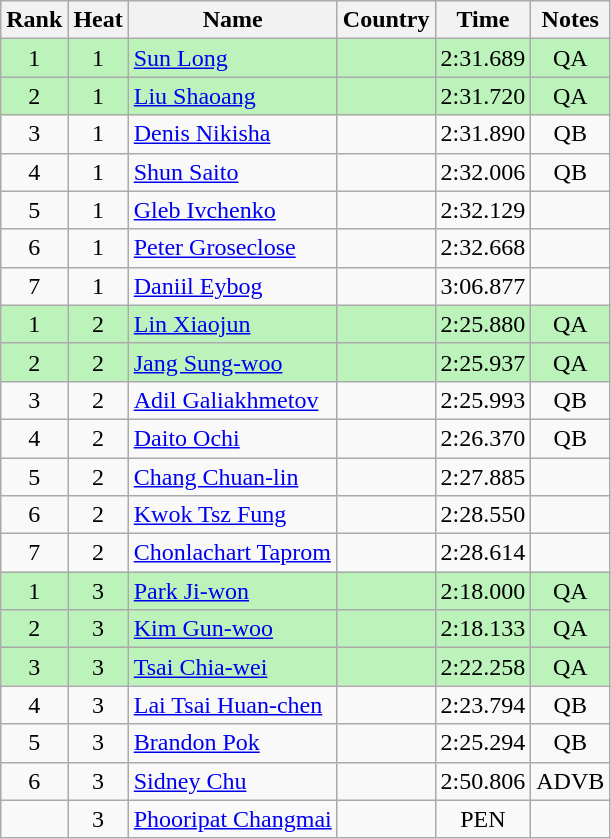<table class="wikitable sortable" style="text-align:center">
<tr>
<th>Rank</th>
<th>Heat</th>
<th>Name</th>
<th>Country</th>
<th>Time</th>
<th>Notes</th>
</tr>
<tr bgcolor=bbf3bb>
<td>1</td>
<td>1</td>
<td align=left><a href='#'>Sun Long</a></td>
<td align=left></td>
<td>2:31.689</td>
<td>QA</td>
</tr>
<tr bgcolor=bbf3bb>
<td>2</td>
<td>1</td>
<td align=left><a href='#'>Liu Shaoang</a></td>
<td align=left></td>
<td>2:31.720</td>
<td>QA</td>
</tr>
<tr>
<td>3</td>
<td>1</td>
<td align=left><a href='#'>Denis Nikisha</a></td>
<td align=left></td>
<td>2:31.890</td>
<td>QB</td>
</tr>
<tr>
<td>4</td>
<td>1</td>
<td align=left><a href='#'>Shun Saito</a></td>
<td align=left></td>
<td>2:32.006</td>
<td>QB</td>
</tr>
<tr>
<td>5</td>
<td>1</td>
<td align=left><a href='#'>Gleb Ivchenko</a></td>
<td align=left></td>
<td>2:32.129</td>
<td></td>
</tr>
<tr>
<td>6</td>
<td>1</td>
<td align=left><a href='#'>Peter Groseclose</a></td>
<td align=left></td>
<td>2:32.668</td>
<td></td>
</tr>
<tr>
<td>7</td>
<td>1</td>
<td align=left><a href='#'>Daniil Eybog</a></td>
<td align=left></td>
<td>3:06.877</td>
<td></td>
</tr>
<tr bgcolor=bbf3bb>
<td>1</td>
<td>2</td>
<td align=left><a href='#'>Lin Xiaojun</a></td>
<td align=left></td>
<td>2:25.880</td>
<td>QA</td>
</tr>
<tr bgcolor=bbf3bb>
<td>2</td>
<td>2</td>
<td align=left><a href='#'>Jang Sung-woo</a></td>
<td align=left></td>
<td>2:25.937</td>
<td>QA</td>
</tr>
<tr>
<td>3</td>
<td>2</td>
<td align=left><a href='#'>Adil Galiakhmetov</a></td>
<td align=left></td>
<td>2:25.993</td>
<td>QB</td>
</tr>
<tr>
<td>4</td>
<td>2</td>
<td align=left><a href='#'>Daito Ochi</a></td>
<td align=left></td>
<td>2:26.370</td>
<td>QB</td>
</tr>
<tr>
<td>5</td>
<td>2</td>
<td align=left><a href='#'>Chang Chuan-lin</a></td>
<td align=left></td>
<td>2:27.885</td>
<td></td>
</tr>
<tr>
<td>6</td>
<td>2</td>
<td align=left><a href='#'>Kwok Tsz Fung</a></td>
<td align=left></td>
<td>2:28.550</td>
<td></td>
</tr>
<tr>
<td>7</td>
<td>2</td>
<td align=left><a href='#'>Chonlachart Taprom</a></td>
<td align=left></td>
<td>2:28.614</td>
<td></td>
</tr>
<tr bgcolor=bbf3bb>
<td>1</td>
<td>3</td>
<td align=left><a href='#'>Park Ji-won</a></td>
<td align=left></td>
<td>2:18.000</td>
<td>QA</td>
</tr>
<tr bgcolor=bbf3bb>
<td>2</td>
<td>3</td>
<td align=left><a href='#'>Kim Gun-woo</a></td>
<td align=left></td>
<td>2:18.133</td>
<td>QA</td>
</tr>
<tr bgcolor=bbf3bb>
<td>3</td>
<td>3</td>
<td align=left><a href='#'>Tsai Chia-wei</a></td>
<td align=left></td>
<td>2:22.258</td>
<td>QA</td>
</tr>
<tr>
<td>4</td>
<td>3</td>
<td align=left><a href='#'>Lai Tsai Huan-chen</a></td>
<td align=left></td>
<td>2:23.794</td>
<td>QB</td>
</tr>
<tr>
<td>5</td>
<td>3</td>
<td align=left><a href='#'>Brandon Pok</a></td>
<td align=left></td>
<td>2:25.294</td>
<td>QB</td>
</tr>
<tr>
<td>6</td>
<td>3</td>
<td align=left><a href='#'>Sidney Chu</a></td>
<td align=left></td>
<td>2:50.806</td>
<td>ADVB</td>
</tr>
<tr>
<td></td>
<td>3</td>
<td align=left><a href='#'>Phooripat Changmai</a></td>
<td align=left></td>
<td>PEN</td>
<td></td>
</tr>
</table>
